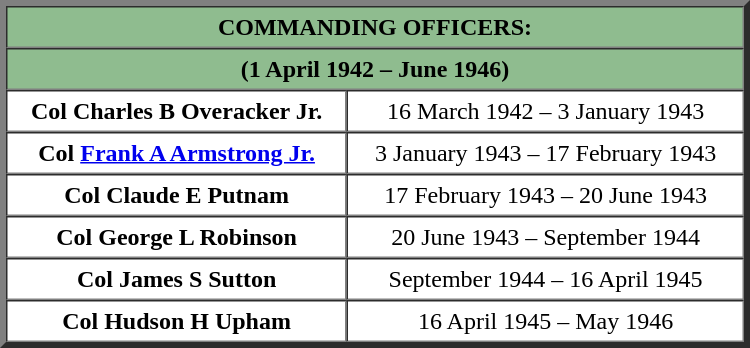<table border="4" cellspacing="0" cellpadding="4" style=" width:500px;">
<tr>
<th colspan="3"  style="text-align:center; background:darkseagreen; color:black;">COMMANDING OFFICERS:</th>
</tr>
<tr>
<th style="text-align:center; background:darkseagreen;" colspan="3">(1 April 1942 – June 1946)</th>
</tr>
<tr>
<th style="text-align:center; vertical-align:top;">Col Charles B Overacker Jr.</th>
<td style="text-align:center; vertical-align:top;" colspan="2">16 March 1942 – 3 January 1943</td>
</tr>
<tr>
<th style="text-align:center; vertical-align:top;">Col <a href='#'>Frank A Armstrong Jr.</a></th>
<td style="text-align:center; vertical-align:top;" colspan="2">3 January 1943 – 17 February 1943</td>
</tr>
<tr>
<th style="text-align:center; vertical-align:top;">Col Claude E Putnam</th>
<td style="text-align:center; vertical-align:top;" colspan="2">17 February 1943 – 20 June 1943</td>
</tr>
<tr>
<th style="text-align:center; vertical-align:top;">Col George L Robinson</th>
<td style="text-align:center; vertical-align:top;" colspan="2">20 June 1943 – September 1944</td>
</tr>
<tr>
<th style="text-align:center; vertical-align:top;">Col James S Sutton</th>
<td style="text-align:center; vertical-align:top;" colspan="2">September 1944 – 16 April 1945</td>
</tr>
<tr>
<th style="text-align:center; vertical-align:top;">Col Hudson H Upham</th>
<td style="text-align:center; vertical-align:top;" colspan="2">16 April 1945 – May 1946</td>
</tr>
</table>
